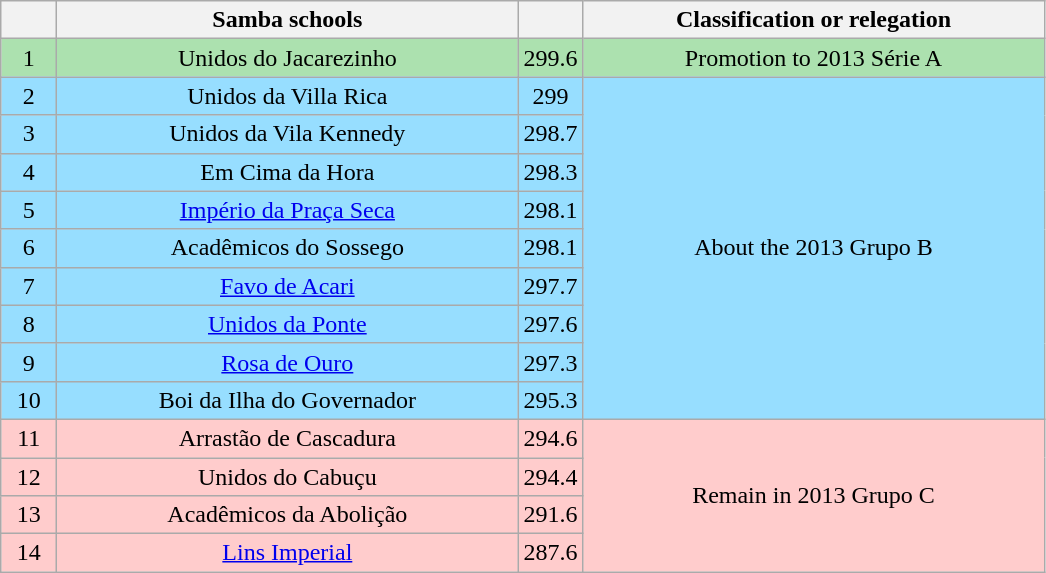<table class="wikitable">
<tr>
<th width="30"></th>
<th width="300">Samba schools</th>
<th width="20"></th>
<th width="300">Classification or relegation</th>
</tr>
<tr align="center">
<td bgcolor=ACE1AF>1</td>
<td bgcolor=ACE1AF>Unidos do Jacarezinho</td>
<td bgcolor=ACE1AF>299.6</td>
<td bgcolor=ACE1AF><span>Promotion to 2013 Série A</span></td>
</tr>
<tr align="center">
<td bgcolor=97DEFF>2</td>
<td bgcolor=97DEFF>Unidos da Villa Rica</td>
<td bgcolor=97DEFF>299</td>
<td rowspan="9" bgcolor=97DEFF><span>About the 2013 Grupo B</span></td>
</tr>
<tr align="center">
<td bgcolor=97DEFF>3</td>
<td bgcolor=97DEFF>Unidos da Vila Kennedy</td>
<td bgcolor=97DEFF>298.7</td>
</tr>
<tr align="center">
<td bgcolor=97DEFF>4</td>
<td bgcolor=97DEFF>Em Cima da Hora</td>
<td bgcolor=97DEFF>298.3</td>
</tr>
<tr align="center">
<td bgcolor=97DEFF>5</td>
<td bgcolor=97DEFF><a href='#'>Império da Praça Seca</a></td>
<td bgcolor=97DEFF>298.1</td>
</tr>
<tr align="center">
<td bgcolor=97DEFF>6</td>
<td bgcolor=97DEFF>Acadêmicos do Sossego</td>
<td bgcolor=97DEFF>298.1</td>
</tr>
<tr align="center">
<td bgcolor=97DEFF>7</td>
<td bgcolor=97DEFF><a href='#'>Favo de Acari</a></td>
<td bgcolor=97DEFF>297.7</td>
</tr>
<tr align="center">
<td bgcolor=97DEFF>8</td>
<td bgcolor=97DEFF><a href='#'>Unidos da Ponte</a></td>
<td bgcolor=97DEFF>297.6</td>
</tr>
<tr align="center">
<td bgcolor=97DEFF>9</td>
<td bgcolor=97DEFF><a href='#'>Rosa de Ouro</a></td>
<td bgcolor=97DEFF>297.3</td>
</tr>
<tr align="center">
<td bgcolor=97DEFF>10</td>
<td bgcolor=97DEFF>Boi da Ilha do Governador</td>
<td bgcolor=97DEFF>295.3</td>
</tr>
<tr align="center">
<td bgcolor=FFCCCC>11</td>
<td bgcolor=FFCCCC>Arrastão de Cascadura</td>
<td bgcolor="FFCCCC">294.6</td>
<td rowspan="4" bgcolor=FFCCCC><span>Remain in 2013 Grupo C</span></td>
</tr>
<tr align="center">
<td bgcolor=FFCCCC>12</td>
<td bgcolor=FFCCCC>Unidos do Cabuçu</td>
<td bgcolor="FFCCCC">294.4</td>
</tr>
<tr align="center">
<td bgcolor=FFCCCC>13</td>
<td bgcolor=FFCCCC>Acadêmicos da Abolição</td>
<td bgcolor="FFCCCC">291.6</td>
</tr>
<tr align="center">
<td bgcolor=FFCCCC>14</td>
<td bgcolor=FFCCCC><a href='#'>Lins Imperial</a></td>
<td bgcolor=FFCCCC>287.6</td>
</tr>
</table>
